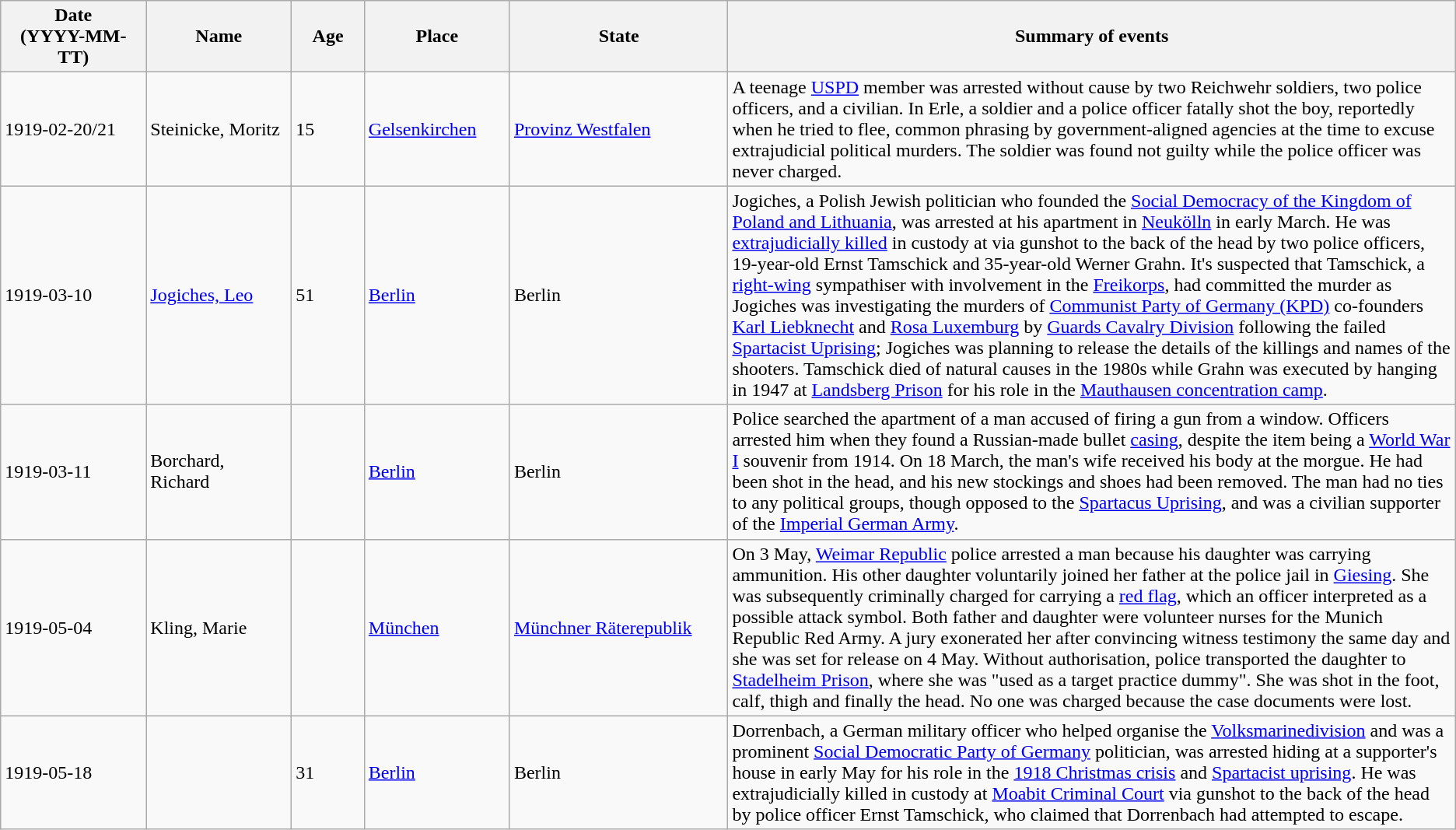<table class="wikitable sortable static-row-numbers static-row-header-text">
<tr>
<th style="width:10%;">Date<br>(YYYY-MM-TT)</th>
<th style="width:10%;">Name</th>
<th style="width:5%;">Age</th>
<th style="width:10%;">Place</th>
<th style="width:15%;">State</th>
<th style="width:50%;">Summary of events</th>
</tr>
<tr>
<td>1919-02-20/21</td>
<td>Steinicke, Moritz</td>
<td>15</td>
<td><a href='#'>Gelsenkirchen</a></td>
<td><a href='#'>Provinz Westfalen</a></td>
<td>A teenage <a href='#'>USPD</a> member was arrested without cause by two Reichwehr soldiers, two police officers, and a civilian. In Erle, a soldier and a police officer fatally shot the boy, reportedly when he tried to flee, common phrasing by government-aligned agencies at the time to excuse extrajudicial political murders. The soldier was found not guilty while the police officer was never charged.</td>
</tr>
<tr>
<td>1919-03-10</td>
<td><a href='#'>Jogiches, Leo</a></td>
<td>51</td>
<td><a href='#'>Berlin</a></td>
<td>Berlin</td>
<td>Jogiches, a Polish Jewish politician who founded the <a href='#'>Social Democracy of the Kingdom of Poland and Lithuania</a>, was arrested at his apartment in <a href='#'>Neukölln</a> in early March. He was <a href='#'>extrajudicially killed</a> in custody at  via gunshot to the back of the head by two police officers, 19-year-old Ernst Tamschick and 35-year-old Werner Grahn. It's suspected that Tamschick, a <a href='#'>right-wing</a> sympathiser with involvement in the <a href='#'>Freikorps</a>, had committed the murder as Jogiches was investigating the murders of <a href='#'>Communist Party of Germany (KPD)</a> co-founders <a href='#'>Karl Liebknecht</a> and <a href='#'>Rosa Luxemburg</a> by <a href='#'>Guards Cavalry Division</a> following the failed <a href='#'>Spartacist Uprising</a>; Jogiches was planning to release the details of the killings and names of the shooters. Tamschick died of natural causes in the 1980s while Grahn was executed by hanging in 1947 at <a href='#'>Landsberg Prison</a> for his role in the <a href='#'>Mauthausen concentration camp</a>.</td>
</tr>
<tr>
<td>1919-03-11</td>
<td>Borchard, Richard</td>
<td></td>
<td><a href='#'>Berlin</a></td>
<td>Berlin</td>
<td>Police searched the apartment of a man accused of firing a gun from a window. Officers arrested him when they found a Russian-made bullet <a href='#'>casing</a>, despite the item being a <a href='#'>World War I</a> souvenir from 1914. On 18 March, the man's wife received his body at the morgue. He had been shot in the head, and his new stockings and shoes had been removed. The man had no ties to any political groups, though opposed to the <a href='#'>Spartacus Uprising</a>, and was a civilian supporter of the <a href='#'>Imperial German Army</a>.</td>
</tr>
<tr>
<td>1919-05-04</td>
<td>Kling, Marie</td>
<td></td>
<td><a href='#'>München</a></td>
<td><a href='#'>Münchner Räterepublik</a></td>
<td>On 3 May, <a href='#'>Weimar Republic</a> police arrested a man because his daughter was carrying ammunition. His other daughter voluntarily joined her father at the police jail in <a href='#'>Giesing</a>. She was subsequently criminally charged for carrying a <a href='#'>red flag</a>, which an officer interpreted as a possible attack symbol. Both father and daughter were volunteer nurses for the Munich Republic Red Army. A jury exonerated her after convincing witness testimony the same day and she was set for release on 4 May. Without authorisation, police transported the daughter to <a href='#'>Stadelheim Prison</a>, where she was "used as a target practice dummy". She was shot in the foot, calf, thigh and finally the head. No one was charged because the case documents were lost.</td>
</tr>
<tr>
<td>1919-05-18</td>
<td></td>
<td>31</td>
<td><a href='#'>Berlin</a></td>
<td>Berlin</td>
<td>Dorrenbach, a German military officer who helped organise the <a href='#'>Volksmarinedivision</a> and was a prominent <a href='#'>Social Democratic Party of Germany</a> politician, was arrested hiding at a supporter's house in early May for his role in the <a href='#'>1918 Christmas crisis</a> and <a href='#'>Spartacist uprising</a>. He was extrajudicially killed in custody at <a href='#'>Moabit Criminal Court</a> via gunshot to the back of the head by police officer Ernst Tamschick, who claimed that Dorrenbach had attempted to escape.</td>
</tr>
</table>
